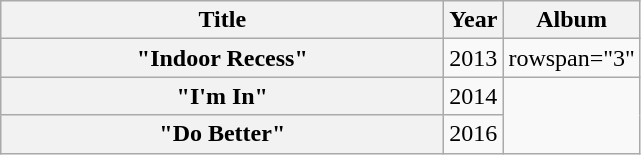<table class="wikitable plainrowheaders" style="text-align:center;">
<tr>
<th scope="col" style="width:18em;">Title</th>
<th scope="col" style="width:1em;">Year</th>
<th scope="col">Album</th>
</tr>
<tr>
<th scope="row">"Indoor Recess"</th>
<td>2013</td>
<td>rowspan="3" </td>
</tr>
<tr>
<th scope="row">"I'm In"</th>
<td>2014</td>
</tr>
<tr>
<th scope="row">"Do Better"</th>
<td>2016</td>
</tr>
</table>
